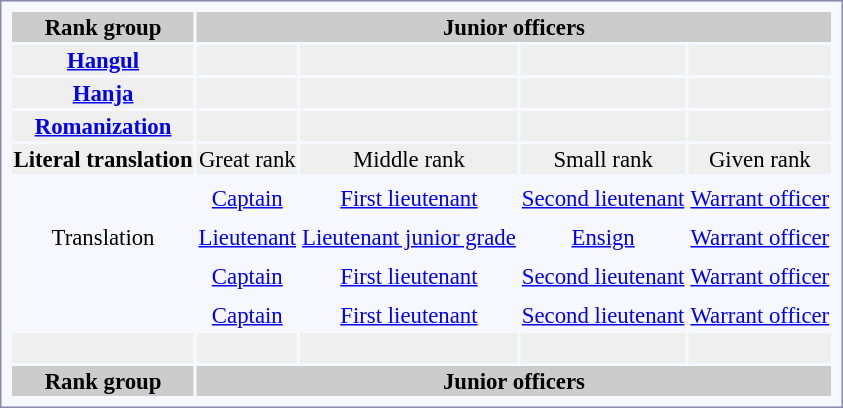<table style="border:1px solid #8888aa; background-color:#f7f8ff; padding:5px; font-size:95%; margin: 0px 12px 12px 0px;">
<tr style="background-color:#CCCCCC; text-align:center;">
<th>Rank group</th>
<th colspan=4>Junior officers</th>
</tr>
<tr style="text-align:center; background:#efefef;">
<th><a href='#'>Hangul</a></th>
<td></td>
<td></td>
<td></td>
<td></td>
</tr>
<tr style="text-align:center; background:#efefef;">
<th><a href='#'>Hanja</a></th>
<td></td>
<td></td>
<td></td>
<td></td>
</tr>
<tr style="text-align:center; background:#efefef;">
<th><a href='#'>Romanization</a></th>
<td></td>
<td></td>
<td></td>
<td></td>
</tr>
<tr style="text-align:center; background:#efefef;">
<th>Literal translation</th>
<td>Great rank</td>
<td>Middle rank</td>
<td>Small rank</td>
<td>Given rank</td>
</tr>
<tr style="text-align:center;">
<td rowspan=2><strong></strong></td>
<td></td>
<td></td>
<td></td>
<td></td>
</tr>
<tr style="text-align:center;">
<td><a href='#'>Captain</a></td>
<td><a href='#'>First lieutenant</a></td>
<td><a href='#'>Second lieutenant</a></td>
<td><a href='#'>Warrant officer</a></td>
</tr>
<tr style="text-align:center;">
<td><strong></strong></td>
<td></td>
<td></td>
<td></td>
<td></td>
</tr>
<tr style="text-align:center;">
<td>Translation</td>
<td><a href='#'>Lieutenant</a></td>
<td><a href='#'>Lieutenant junior grade</a></td>
<td><a href='#'>Ensign</a></td>
<td><a href='#'>Warrant officer</a></td>
</tr>
<tr style="text-align:center;">
<td rowspan=2><strong></strong></td>
<td></td>
<td></td>
<td></td>
<td></td>
</tr>
<tr style="text-align:center;">
<td><a href='#'>Captain</a></td>
<td><a href='#'>First lieutenant</a></td>
<td><a href='#'>Second lieutenant</a></td>
<td><a href='#'>Warrant officer</a></td>
</tr>
<tr style="text-align:center;">
<td rowspan=2><strong></strong></td>
<td></td>
<td></td>
<td></td>
<td></td>
</tr>
<tr style="text-align:center;">
<td><a href='#'>Captain</a></td>
<td><a href='#'>First lieutenant</a></td>
<td><a href='#'>Second lieutenant</a></td>
<td><a href='#'>Warrant officer</a></td>
</tr>
<tr style="text-align:center; background:#efefef;">
<th></th>
<td><br></td>
<td><br></td>
<td><br></td>
<td><br></td>
</tr>
<tr style="background-color:#CCCCCC; text-align:center;">
<th>Rank group</th>
<th colspan=4>Junior officers</th>
</tr>
</table>
